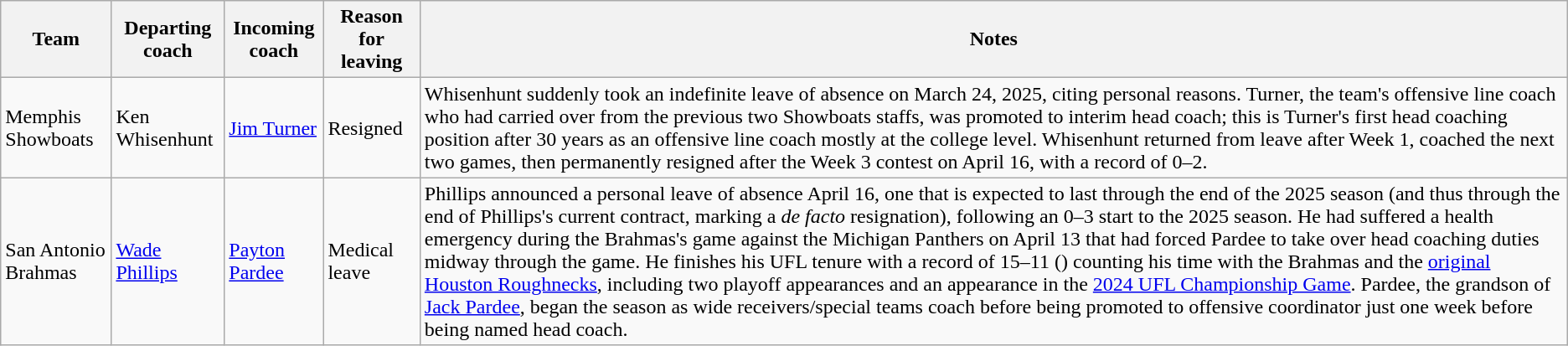<table class="wikitable sortable plainrowheaders">
<tr>
<th scope="col">Team</th>
<th scope="col">Departing coach</th>
<th scope="col">Incoming coach</th>
<th scope="col" class="unsortable">Reason for leaving</th>
<th scope="col" class="unsortable">Notes</th>
</tr>
<tr>
<td>Memphis Showboats</td>
<td>Ken Whisenhunt</td>
<td><a href='#'>Jim Turner</a></td>
<td>Resigned</td>
<td>Whisenhunt suddenly took an indefinite leave of absence on March 24, 2025, citing personal reasons. Turner, the team's offensive line coach who had carried over from the previous two Showboats staffs, was promoted to interim head coach; this is Turner's first head coaching position after 30 years as an offensive line coach mostly at the college level. Whisenhunt returned from leave after Week 1, coached the next two games, then permanently resigned after the Week 3 contest on April 16, with a record of 0–2.</td>
</tr>
<tr>
<td>San Antonio Brahmas</td>
<td><a href='#'>Wade Phillips</a></td>
<td><a href='#'>Payton Pardee</a></td>
<td>Medical leave</td>
<td>Phillips announced a personal leave of absence April 16, one that is expected to last through the end of the 2025 season (and thus through the end of Phillips's current contract, marking a <em>de facto</em> resignation), following an 0–3 start to the 2025 season. He had suffered a health emergency during the Brahmas's game against the Michigan Panthers on April 13 that had forced Pardee to take over head coaching duties midway through the game. He finishes his UFL tenure with a record of 15–11 () counting his time with the Brahmas and the <a href='#'>original Houston Roughnecks</a>, including two playoff appearances and an appearance in the <a href='#'>2024 UFL Championship Game</a>. Pardee, the grandson of <a href='#'>Jack Pardee</a>, began the season as wide receivers/special teams coach before being promoted to offensive coordinator just one week before being named head coach.</td>
</tr>
</table>
